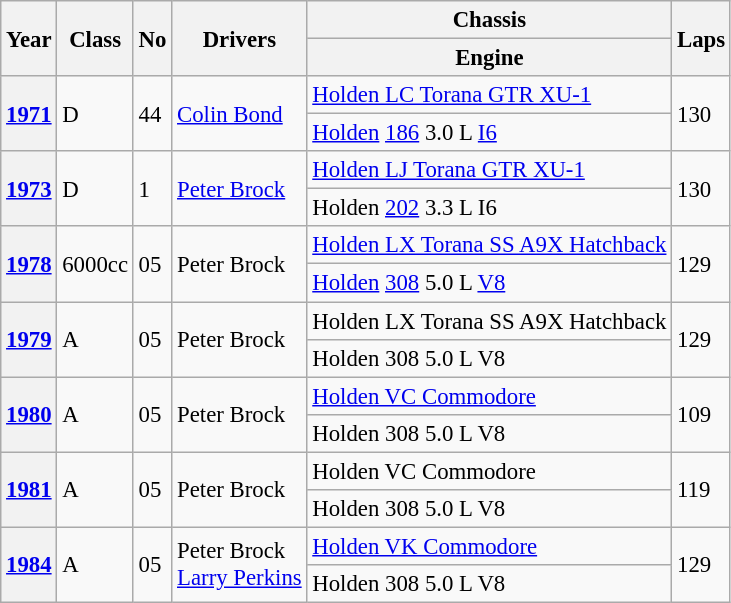<table class="wikitable" style="font-size: 95%;">
<tr>
<th rowspan=2>Year</th>
<th rowspan=2>Class</th>
<th rowspan=2>No</th>
<th rowspan=2>Drivers</th>
<th>Chassis</th>
<th rowspan=2>Laps</th>
</tr>
<tr>
<th>Engine</th>
</tr>
<tr>
<th rowspan=2><a href='#'>1971</a></th>
<td rowspan=2>D</td>
<td rowspan=2>44</td>
<td rowspan=2> <a href='#'>Colin Bond</a></td>
<td><a href='#'>Holden LC Torana GTR XU-1</a></td>
<td rowspan=2>130</td>
</tr>
<tr>
<td><a href='#'>Holden</a> <a href='#'>186</a> 3.0 L <a href='#'>I6</a></td>
</tr>
<tr>
<th rowspan=2><a href='#'>1973</a></th>
<td rowspan=2>D</td>
<td rowspan=2>1</td>
<td rowspan=2> <a href='#'>Peter Brock</a></td>
<td><a href='#'>Holden LJ Torana GTR XU-1</a></td>
<td rowspan=2>130</td>
</tr>
<tr>
<td>Holden <a href='#'>202</a> 3.3 L I6</td>
</tr>
<tr>
<th rowspan=2><a href='#'>1978</a></th>
<td rowspan=2>6000cc</td>
<td rowspan=2>05</td>
<td rowspan=2> Peter Brock</td>
<td><a href='#'>Holden LX Torana SS A9X Hatchback</a></td>
<td rowspan=2>129</td>
</tr>
<tr>
<td><a href='#'>Holden</a> <a href='#'>308</a> 5.0 L <a href='#'>V8</a></td>
</tr>
<tr>
<th rowspan=2><a href='#'>1979</a></th>
<td rowspan=2>A</td>
<td rowspan=2>05</td>
<td rowspan=2> Peter Brock</td>
<td>Holden LX Torana SS A9X Hatchback</td>
<td rowspan=2>129</td>
</tr>
<tr>
<td>Holden 308 5.0 L V8</td>
</tr>
<tr>
<th rowspan=2><a href='#'>1980</a></th>
<td rowspan=2>A</td>
<td rowspan=2>05</td>
<td rowspan=2> Peter Brock</td>
<td><a href='#'>Holden VC Commodore</a></td>
<td rowspan=2>109</td>
</tr>
<tr>
<td>Holden 308 5.0 L V8</td>
</tr>
<tr>
<th rowspan=2><a href='#'>1981</a></th>
<td rowspan=2>A</td>
<td rowspan=2>05</td>
<td rowspan=2> Peter Brock</td>
<td>Holden VC Commodore</td>
<td rowspan=2>119</td>
</tr>
<tr>
<td>Holden 308 5.0 L V8</td>
</tr>
<tr>
<th rowspan=2><a href='#'>1984</a></th>
<td rowspan=2>A</td>
<td rowspan=2>05</td>
<td rowspan=2> Peter Brock<br> <a href='#'>Larry Perkins</a></td>
<td><a href='#'>Holden VK Commodore</a></td>
<td rowspan=2>129</td>
</tr>
<tr>
<td>Holden 308 5.0 L V8</td>
</tr>
</table>
